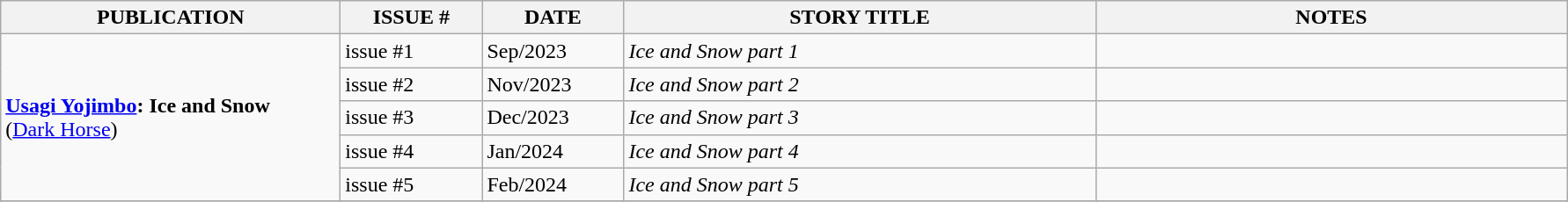<table class="wikitable">
<tr>
<th width="250"><strong>PUBLICATION</strong></th>
<th width="100"><strong>ISSUE #</strong></th>
<th width="100"><strong>DATE</strong></th>
<th width="350"><strong>STORY TITLE</strong></th>
<th width="350"><strong>NOTES</strong></th>
</tr>
<tr>
<td rowspan=5><strong><a href='#'>Usagi Yojimbo</a>: Ice and Snow</strong><br>(<a href='#'>Dark Horse</a>)</td>
<td>issue #1</td>
<td>Sep/2023</td>
<td><em>Ice and Snow part 1</em></td>
<td></td>
</tr>
<tr>
<td>issue #2</td>
<td>Nov/2023</td>
<td><em>Ice and Snow part 2</em></td>
<td></td>
</tr>
<tr>
<td>issue #3</td>
<td>Dec/2023</td>
<td><em>Ice and Snow part 3</em></td>
<td></td>
</tr>
<tr>
<td>issue #4</td>
<td>Jan/2024</td>
<td><em>Ice and Snow part 4</em></td>
<td></td>
</tr>
<tr>
<td>issue #5</td>
<td>Feb/2024</td>
<td><em>Ice and Snow part 5</em></td>
<td></td>
</tr>
<tr>
</tr>
</table>
